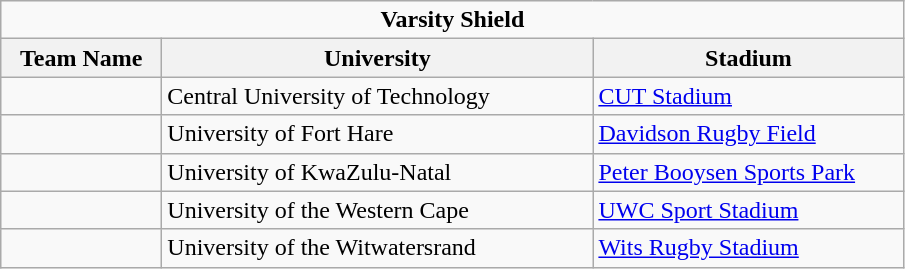<table class="wikitable">
<tr>
<td colspan=3 align=center><strong>Varsity Shield</strong></td>
</tr>
<tr>
<th width="100">Team Name</th>
<th width="280">University</th>
<th width="200">Stadium</th>
</tr>
<tr>
<td></td>
<td>Central University of Technology</td>
<td><a href='#'>CUT Stadium</a></td>
</tr>
<tr>
<td></td>
<td>University of Fort Hare</td>
<td><a href='#'>Davidson Rugby Field</a></td>
</tr>
<tr>
<td></td>
<td>University of KwaZulu-Natal</td>
<td><a href='#'>Peter Booysen Sports Park</a></td>
</tr>
<tr>
<td></td>
<td>University of the Western Cape</td>
<td><a href='#'>UWC Sport Stadium</a></td>
</tr>
<tr>
<td></td>
<td>University of the Witwatersrand</td>
<td><a href='#'>Wits Rugby Stadium</a></td>
</tr>
</table>
